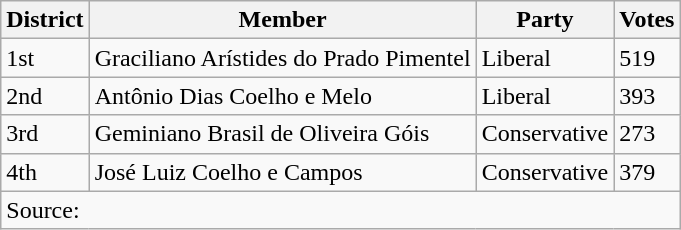<table class="wikitable">
<tr>
<th>District</th>
<th>Member</th>
<th>Party</th>
<th>Votes</th>
</tr>
<tr>
<td>1st</td>
<td>Graciliano Arístides do Prado Pimentel</td>
<td>Liberal</td>
<td>519</td>
</tr>
<tr>
<td>2nd</td>
<td>Antônio Dias Coelho e Melo</td>
<td>Liberal</td>
<td>393</td>
</tr>
<tr>
<td>3rd</td>
<td>Geminiano Brasil de Oliveira Góis</td>
<td>Conservative</td>
<td>273</td>
</tr>
<tr>
<td>4th</td>
<td>José Luiz Coelho e Campos</td>
<td>Conservative</td>
<td>379</td>
</tr>
<tr>
<td colspan="4">Source: </td>
</tr>
</table>
